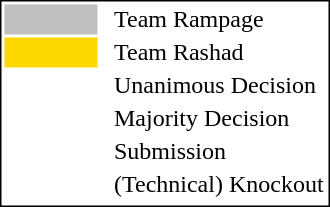<table style="border:1px solid black;" align=left>
<tr>
<td style="background:silver; width:40px;"></td>
<td> </td>
<td>Team Rampage</td>
</tr>
<tr>
<td style="background:gold; width:40px;"></td>
<td> </td>
<td>Team Rashad</td>
</tr>
<tr>
<td style="width:60px;"></td>
<td> </td>
<td>Unanimous Decision</td>
</tr>
<tr>
<td style="width:60px;"></td>
<td> </td>
<td>Majority Decision</td>
</tr>
<tr>
<td style="width:60px;"></td>
<td> </td>
<td>Submission</td>
</tr>
<tr>
<td style="width:60px;"></td>
<td> </td>
<td>(Technical) Knockout</td>
</tr>
<tr>
</tr>
</table>
